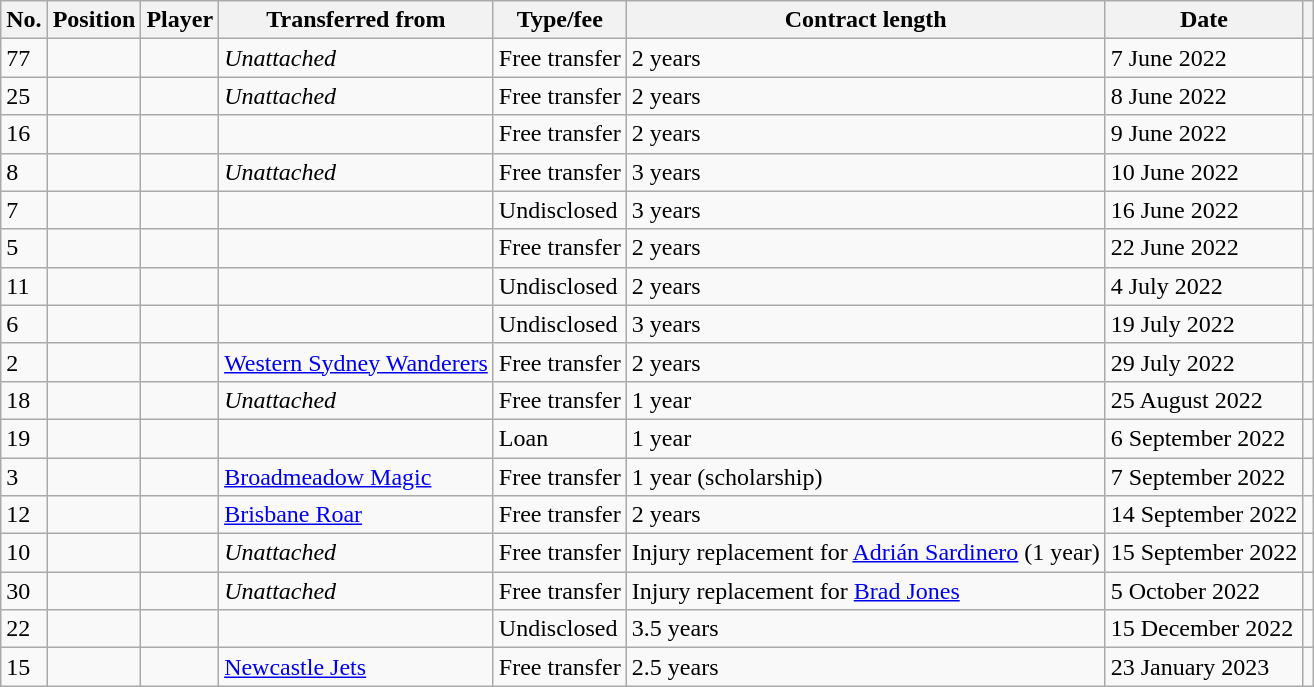<table class="wikitable plainrowheaders sortable" style="text-align:center; text-align:left">
<tr>
<th scope="col">No.</th>
<th scope="col">Position</th>
<th scope="col">Player</th>
<th scope="col">Transferred from</th>
<th scope="col">Type/fee</th>
<th scope="col">Contract length</th>
<th scope="col">Date</th>
<th scope="col" class="unsortable"></th>
</tr>
<tr>
<td>77</td>
<td></td>
<td></td>
<td><em>Unattached</em></td>
<td>Free transfer</td>
<td>2 years</td>
<td>7 June 2022</td>
<td></td>
</tr>
<tr>
<td>25</td>
<td></td>
<td></td>
<td><em>Unattached</em></td>
<td>Free transfer</td>
<td>2 years</td>
<td>8 June 2022</td>
<td></td>
</tr>
<tr>
<td>16</td>
<td></td>
<td></td>
<td></td>
<td>Free transfer</td>
<td>2 years</td>
<td>9 June 2022</td>
<td></td>
</tr>
<tr>
<td>8</td>
<td></td>
<td></td>
<td><em>Unattached</em></td>
<td>Free transfer</td>
<td>3 years</td>
<td>10 June 2022</td>
<td></td>
</tr>
<tr>
<td>7</td>
<td></td>
<td></td>
<td></td>
<td>Undisclosed</td>
<td>3 years</td>
<td>16 June 2022</td>
<td></td>
</tr>
<tr>
<td>5</td>
<td></td>
<td></td>
<td></td>
<td>Free transfer</td>
<td>2 years</td>
<td>22 June 2022</td>
<td></td>
</tr>
<tr>
<td>11</td>
<td></td>
<td></td>
<td></td>
<td>Undisclosed</td>
<td>2 years</td>
<td>4 July 2022</td>
<td></td>
</tr>
<tr>
<td>6</td>
<td></td>
<td></td>
<td></td>
<td>Undisclosed</td>
<td>3 years</td>
<td>19 July 2022</td>
<td></td>
</tr>
<tr>
<td>2</td>
<td></td>
<td></td>
<td><a href='#'>Western Sydney Wanderers</a></td>
<td>Free transfer</td>
<td>2 years</td>
<td>29 July 2022</td>
<td></td>
</tr>
<tr>
<td>18</td>
<td></td>
<td></td>
<td><em>Unattached</em></td>
<td>Free transfer</td>
<td>1 year</td>
<td>25 August 2022</td>
<td></td>
</tr>
<tr>
<td>19</td>
<td></td>
<td></td>
<td></td>
<td>Loan</td>
<td>1 year</td>
<td>6 September 2022</td>
<td></td>
</tr>
<tr>
<td>3</td>
<td></td>
<td></td>
<td> <a href='#'>Broadmeadow Magic</a></td>
<td>Free transfer</td>
<td>1 year (scholarship)</td>
<td>7 September 2022</td>
<td></td>
</tr>
<tr>
<td>12</td>
<td></td>
<td></td>
<td><a href='#'>Brisbane Roar</a></td>
<td>Free transfer</td>
<td>2 years</td>
<td>14 September 2022</td>
<td></td>
</tr>
<tr>
<td>10</td>
<td></td>
<td></td>
<td><em>Unattached</em></td>
<td>Free transfer</td>
<td>Injury replacement for  <a href='#'>Adrián Sardinero</a> (1 year)</td>
<td>15 September 2022</td>
<td></td>
</tr>
<tr>
<td>30</td>
<td></td>
<td></td>
<td><em>Unattached</em></td>
<td>Free transfer</td>
<td>Injury replacement for <a href='#'>Brad Jones</a></td>
<td>5 October 2022</td>
<td></td>
</tr>
<tr>
<td>22</td>
<td></td>
<td></td>
<td></td>
<td>Undisclosed</td>
<td>3.5 years</td>
<td>15 December 2022</td>
<td></td>
</tr>
<tr>
<td>15</td>
<td></td>
<td></td>
<td><a href='#'>Newcastle Jets</a></td>
<td>Free transfer</td>
<td>2.5 years</td>
<td>23 January 2023</td>
<td></td>
</tr>
</table>
